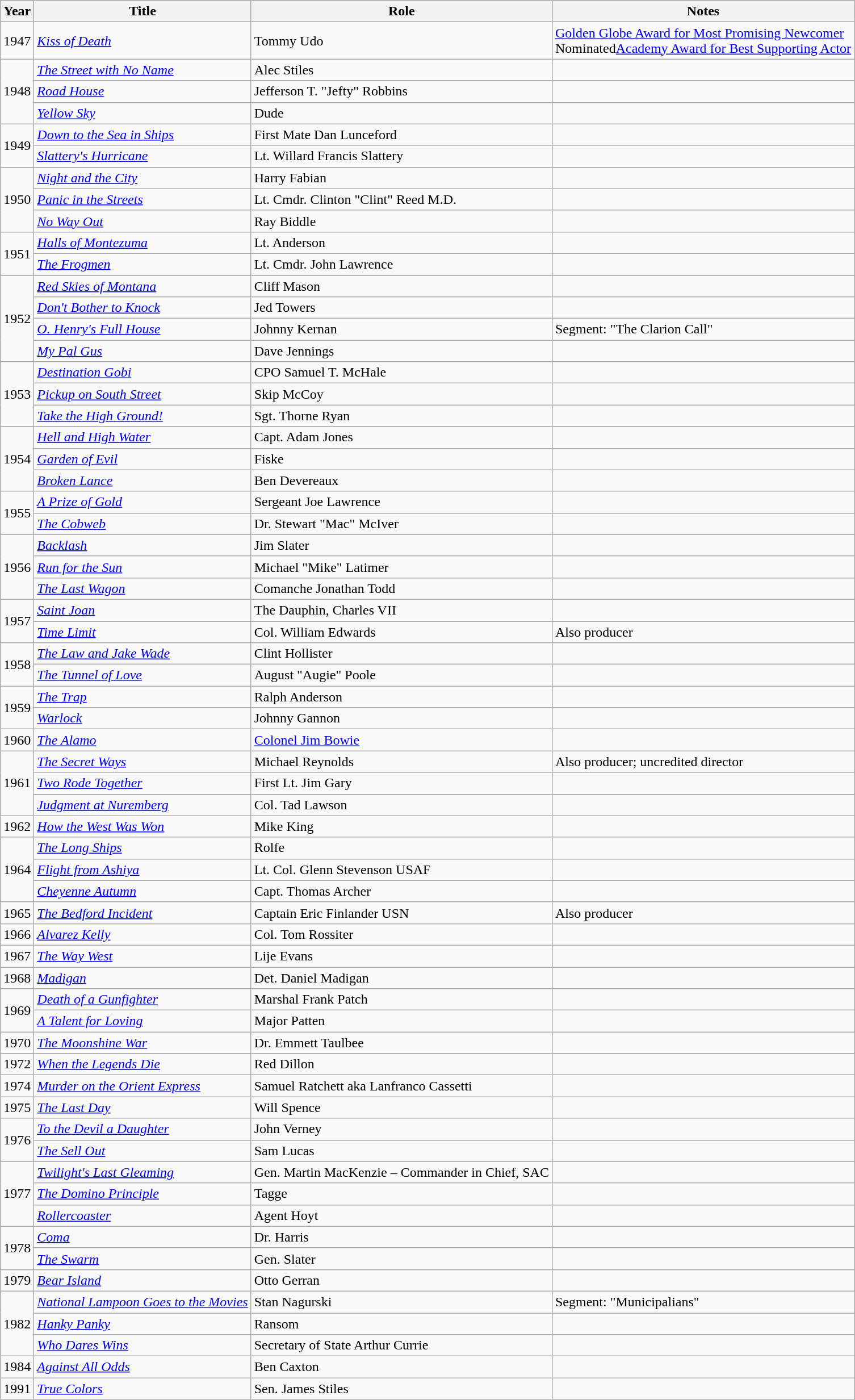<table class="wikitable sortable">
<tr>
<th>Year</th>
<th>Title</th>
<th>Role</th>
<th class="unsortable">Notes</th>
</tr>
<tr>
<td>1947</td>
<td><em><a href='#'>Kiss of Death</a></em></td>
<td>Tommy Udo</td>
<td><a href='#'>Golden Globe Award for Most Promising Newcomer</a><br>Nominated<a href='#'>Academy Award for Best Supporting Actor</a></td>
</tr>
<tr>
<td rowspan=3>1948</td>
<td><em><a href='#'>The Street with No Name</a></em></td>
<td>Alec Stiles</td>
<td></td>
</tr>
<tr>
<td><em><a href='#'>Road House</a></em></td>
<td>Jefferson T. "Jefty" Robbins</td>
<td></td>
</tr>
<tr>
<td><em><a href='#'>Yellow Sky</a></em></td>
<td>Dude</td>
<td></td>
</tr>
<tr>
<td rowspan=2>1949</td>
<td><em><a href='#'>Down to the Sea in Ships</a></em></td>
<td>First Mate Dan Lunceford</td>
<td></td>
</tr>
<tr>
<td><em><a href='#'>Slattery's Hurricane</a></em></td>
<td>Lt. Willard Francis Slattery</td>
<td></td>
</tr>
<tr>
<td rowspan=3>1950</td>
<td><em><a href='#'>Night and the City</a></em></td>
<td>Harry Fabian</td>
<td></td>
</tr>
<tr>
<td><em><a href='#'>Panic in the Streets</a></em></td>
<td>Lt. Cmdr. Clinton "Clint" Reed M.D.</td>
<td></td>
</tr>
<tr>
<td><em><a href='#'>No Way Out</a></em></td>
<td>Ray Biddle</td>
<td></td>
</tr>
<tr>
<td rowspan=2>1951</td>
<td><em><a href='#'>Halls of Montezuma</a></em></td>
<td>Lt. Anderson</td>
<td></td>
</tr>
<tr>
<td><em><a href='#'>The Frogmen</a></em></td>
<td>Lt. Cmdr. John Lawrence</td>
<td></td>
</tr>
<tr>
<td rowspan=4>1952</td>
<td><em><a href='#'>Red Skies of Montana</a></em></td>
<td>Cliff Mason</td>
<td></td>
</tr>
<tr>
<td><em><a href='#'>Don't Bother to Knock</a></em></td>
<td>Jed Towers</td>
<td></td>
</tr>
<tr>
<td><em><a href='#'>O. Henry's Full House</a></em></td>
<td>Johnny Kernan</td>
<td>Segment: "The Clarion Call"</td>
</tr>
<tr>
<td><em><a href='#'>My Pal Gus</a></em></td>
<td>Dave Jennings</td>
<td></td>
</tr>
<tr>
<td rowspan=3>1953</td>
<td><em><a href='#'>Destination Gobi</a></em></td>
<td>CPO Samuel T. McHale</td>
<td></td>
</tr>
<tr>
<td><em><a href='#'>Pickup on South Street</a></em></td>
<td>Skip McCoy</td>
<td></td>
</tr>
<tr>
<td><em><a href='#'>Take the High Ground!</a></em></td>
<td>Sgt. Thorne Ryan</td>
<td></td>
</tr>
<tr>
<td rowspan=3>1954</td>
<td><em><a href='#'>Hell and High Water</a></em></td>
<td>Capt. Adam Jones</td>
<td></td>
</tr>
<tr>
<td><em><a href='#'>Garden of Evil</a></em></td>
<td>Fiske</td>
<td></td>
</tr>
<tr>
<td><em><a href='#'>Broken Lance</a></em></td>
<td>Ben Devereaux</td>
<td></td>
</tr>
<tr>
<td rowspan=2>1955</td>
<td><em><a href='#'>A Prize of Gold</a></em></td>
<td>Sergeant Joe Lawrence</td>
<td></td>
</tr>
<tr>
<td><em><a href='#'>The Cobweb</a></em></td>
<td>Dr. Stewart "Mac" McIver</td>
<td></td>
</tr>
<tr>
<td rowspan=3>1956</td>
<td><em><a href='#'>Backlash</a></em></td>
<td>Jim Slater</td>
<td></td>
</tr>
<tr>
<td><em><a href='#'>Run for the Sun</a></em></td>
<td>Michael "Mike" Latimer</td>
<td></td>
</tr>
<tr>
<td><em><a href='#'>The Last Wagon</a></em></td>
<td>Comanche Jonathan Todd</td>
<td></td>
</tr>
<tr>
<td rowspan=2>1957</td>
<td><em><a href='#'>Saint Joan</a></em></td>
<td>The Dauphin, Charles VII</td>
<td></td>
</tr>
<tr>
<td><em><a href='#'>Time Limit</a></em></td>
<td>Col. William Edwards</td>
<td>Also producer</td>
</tr>
<tr>
<td rowspan=2>1958</td>
<td><em><a href='#'>The Law and Jake Wade</a></em></td>
<td>Clint Hollister</td>
<td></td>
</tr>
<tr>
<td><em><a href='#'>The Tunnel of Love</a></em></td>
<td>August "Augie" Poole</td>
<td></td>
</tr>
<tr>
<td rowspan=2>1959</td>
<td><em><a href='#'>The Trap</a></em></td>
<td>Ralph Anderson</td>
<td></td>
</tr>
<tr>
<td><em><a href='#'>Warlock</a></em></td>
<td>Johnny Gannon</td>
<td></td>
</tr>
<tr>
<td>1960</td>
<td><em><a href='#'>The Alamo</a></em></td>
<td><a href='#'>Colonel Jim Bowie</a></td>
<td></td>
</tr>
<tr>
<td rowspan=3>1961</td>
<td><em><a href='#'>The Secret Ways</a></em></td>
<td>Michael Reynolds</td>
<td>Also producer; uncredited director</td>
</tr>
<tr>
<td><em><a href='#'>Two Rode Together</a></em></td>
<td>First Lt. Jim Gary</td>
<td></td>
</tr>
<tr>
<td><em><a href='#'>Judgment at Nuremberg</a></em></td>
<td>Col. Tad Lawson</td>
<td></td>
</tr>
<tr>
<td>1962</td>
<td><em><a href='#'>How the West Was Won</a></em></td>
<td>Mike King</td>
<td></td>
</tr>
<tr>
<td rowspan=3>1964</td>
<td><em><a href='#'>The Long Ships</a></em></td>
<td>Rolfe</td>
<td></td>
</tr>
<tr>
<td><em><a href='#'>Flight from Ashiya</a></em></td>
<td>Lt. Col. Glenn Stevenson USAF</td>
<td></td>
</tr>
<tr>
<td><em><a href='#'>Cheyenne Autumn</a></em></td>
<td>Capt. Thomas Archer</td>
<td></td>
</tr>
<tr>
<td>1965</td>
<td><em><a href='#'>The Bedford Incident</a></em></td>
<td>Captain Eric Finlander USN</td>
<td>Also producer</td>
</tr>
<tr>
<td>1966</td>
<td><em><a href='#'>Alvarez Kelly</a></em></td>
<td>Col. Tom Rossiter</td>
<td></td>
</tr>
<tr>
<td>1967</td>
<td><em><a href='#'>The Way West</a></em></td>
<td>Lije Evans</td>
<td></td>
</tr>
<tr>
<td>1968</td>
<td><em><a href='#'>Madigan</a></em></td>
<td>Det. Daniel Madigan</td>
<td></td>
</tr>
<tr>
<td rowspan=2>1969</td>
<td><em><a href='#'>Death of a Gunfighter</a></em></td>
<td>Marshal Frank Patch</td>
<td></td>
</tr>
<tr>
<td><em><a href='#'>A Talent for Loving</a></em></td>
<td>Major Patten</td>
<td></td>
</tr>
<tr>
<td>1970</td>
<td><em><a href='#'>The Moonshine War</a></em></td>
<td>Dr. Emmett Taulbee</td>
<td></td>
</tr>
<tr>
<td>1972</td>
<td><em><a href='#'>When the Legends Die</a></em></td>
<td>Red Dillon</td>
<td></td>
</tr>
<tr>
<td>1974</td>
<td><em><a href='#'>Murder on the Orient Express</a></em></td>
<td>Samuel Ratchett aka Lanfranco Cassetti</td>
<td></td>
</tr>
<tr>
<td>1975</td>
<td><em><a href='#'>The Last Day</a></em></td>
<td>Will Spence</td>
<td></td>
</tr>
<tr>
<td rowspan=2>1976</td>
<td><em><a href='#'>To the Devil a Daughter</a></em></td>
<td>John Verney</td>
<td></td>
</tr>
<tr>
<td><em><a href='#'>The Sell Out</a></em></td>
<td>Sam Lucas</td>
<td></td>
</tr>
<tr>
<td rowspan=3>1977</td>
<td><em><a href='#'>Twilight's Last Gleaming</a></em></td>
<td>Gen. Martin MacKenzie – Commander in Chief, SAC</td>
<td></td>
</tr>
<tr>
<td><em><a href='#'>The Domino Principle</a></em></td>
<td>Tagge</td>
<td></td>
</tr>
<tr>
<td><em><a href='#'>Rollercoaster</a></em></td>
<td>Agent Hoyt</td>
<td></td>
</tr>
<tr>
<td rowspan=2>1978</td>
<td><em><a href='#'>Coma</a></em></td>
<td>Dr. Harris</td>
<td></td>
</tr>
<tr>
<td><em><a href='#'>The Swarm</a></em></td>
<td>Gen. Slater</td>
<td></td>
</tr>
<tr>
<td>1979</td>
<td><em><a href='#'>Bear Island</a></em></td>
<td>Otto Gerran</td>
<td></td>
</tr>
<tr>
<td rowspan=3>1982</td>
<td><em><a href='#'>National Lampoon Goes to the Movies</a></em></td>
<td>Stan Nagurski</td>
<td>Segment: "Municipalians"</td>
</tr>
<tr>
<td><em><a href='#'>Hanky Panky</a></em></td>
<td>Ransom</td>
<td></td>
</tr>
<tr>
<td><em><a href='#'>Who Dares Wins</a></em></td>
<td>Secretary of State Arthur Currie</td>
<td></td>
</tr>
<tr>
<td>1984</td>
<td><em><a href='#'>Against All Odds</a></em></td>
<td>Ben Caxton</td>
<td></td>
</tr>
<tr>
<td>1991</td>
<td><em><a href='#'>True Colors</a></em></td>
<td>Sen. James Stiles</td>
<td></td>
</tr>
</table>
